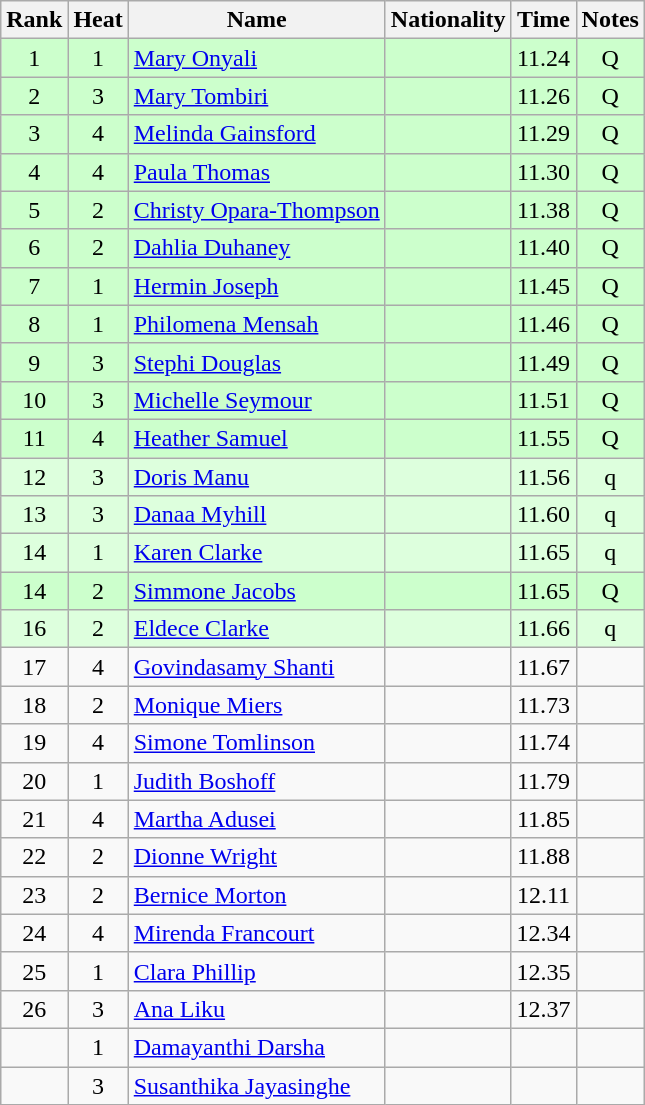<table class="wikitable sortable" style="text-align:center">
<tr>
<th>Rank</th>
<th>Heat</th>
<th>Name</th>
<th>Nationality</th>
<th>Time</th>
<th>Notes</th>
</tr>
<tr bgcolor=ccffcc>
<td>1</td>
<td>1</td>
<td align=left><a href='#'>Mary Onyali</a></td>
<td align=left></td>
<td>11.24</td>
<td>Q</td>
</tr>
<tr bgcolor=ccffcc>
<td>2</td>
<td>3</td>
<td align=left><a href='#'>Mary Tombiri</a></td>
<td align=left></td>
<td>11.26</td>
<td>Q</td>
</tr>
<tr bgcolor=ccffcc>
<td>3</td>
<td>4</td>
<td align=left><a href='#'>Melinda Gainsford</a></td>
<td align=left></td>
<td>11.29</td>
<td>Q</td>
</tr>
<tr bgcolor=ccffcc>
<td>4</td>
<td>4</td>
<td align=left><a href='#'>Paula Thomas</a></td>
<td align=left></td>
<td>11.30</td>
<td>Q</td>
</tr>
<tr bgcolor=ccffcc>
<td>5</td>
<td>2</td>
<td align=left><a href='#'>Christy Opara-Thompson</a></td>
<td align=left></td>
<td>11.38</td>
<td>Q</td>
</tr>
<tr bgcolor=ccffcc>
<td>6</td>
<td>2</td>
<td align=left><a href='#'>Dahlia Duhaney</a></td>
<td align=left></td>
<td>11.40</td>
<td>Q</td>
</tr>
<tr bgcolor=ccffcc>
<td>7</td>
<td>1</td>
<td align=left><a href='#'>Hermin Joseph</a></td>
<td align=left></td>
<td>11.45</td>
<td>Q</td>
</tr>
<tr bgcolor=ccffcc>
<td>8</td>
<td>1</td>
<td align=left><a href='#'>Philomena Mensah</a></td>
<td align=left></td>
<td>11.46</td>
<td>Q</td>
</tr>
<tr bgcolor=ccffcc>
<td>9</td>
<td>3</td>
<td align=left><a href='#'>Stephi Douglas</a></td>
<td align=left></td>
<td>11.49</td>
<td>Q</td>
</tr>
<tr bgcolor=ccffcc>
<td>10</td>
<td>3</td>
<td align=left><a href='#'>Michelle Seymour</a></td>
<td align=left></td>
<td>11.51</td>
<td>Q</td>
</tr>
<tr bgcolor=ccffcc>
<td>11</td>
<td>4</td>
<td align=left><a href='#'>Heather Samuel</a></td>
<td align=left></td>
<td>11.55</td>
<td>Q</td>
</tr>
<tr bgcolor=ddffdd>
<td>12</td>
<td>3</td>
<td align=left><a href='#'>Doris Manu</a></td>
<td align=left></td>
<td>11.56</td>
<td>q</td>
</tr>
<tr bgcolor=ddffdd>
<td>13</td>
<td>3</td>
<td align=left><a href='#'>Danaa Myhill</a></td>
<td align=left></td>
<td>11.60</td>
<td>q</td>
</tr>
<tr bgcolor=ddffdd>
<td>14</td>
<td>1</td>
<td align=left><a href='#'>Karen Clarke</a></td>
<td align=left></td>
<td>11.65</td>
<td>q</td>
</tr>
<tr bgcolor=ccffcc>
<td>14</td>
<td>2</td>
<td align=left><a href='#'>Simmone Jacobs</a></td>
<td align=left></td>
<td>11.65</td>
<td>Q</td>
</tr>
<tr bgcolor=ddffdd>
<td>16</td>
<td>2</td>
<td align=left><a href='#'>Eldece Clarke</a></td>
<td align=left></td>
<td>11.66</td>
<td>q</td>
</tr>
<tr>
<td>17</td>
<td>4</td>
<td align=left><a href='#'>Govindasamy Shanti</a></td>
<td align=left></td>
<td>11.67</td>
<td></td>
</tr>
<tr>
<td>18</td>
<td>2</td>
<td align=left><a href='#'>Monique Miers</a></td>
<td align=left></td>
<td>11.73</td>
<td></td>
</tr>
<tr>
<td>19</td>
<td>4</td>
<td align=left><a href='#'>Simone Tomlinson</a></td>
<td align=left></td>
<td>11.74</td>
<td></td>
</tr>
<tr>
<td>20</td>
<td>1</td>
<td align=left><a href='#'>Judith Boshoff</a></td>
<td align=left></td>
<td>11.79</td>
<td></td>
</tr>
<tr>
<td>21</td>
<td>4</td>
<td align=left><a href='#'>Martha Adusei</a></td>
<td align=left></td>
<td>11.85</td>
<td></td>
</tr>
<tr>
<td>22</td>
<td>2</td>
<td align=left><a href='#'>Dionne Wright</a></td>
<td align=left></td>
<td>11.88</td>
<td></td>
</tr>
<tr>
<td>23</td>
<td>2</td>
<td align=left><a href='#'>Bernice Morton</a></td>
<td align=left></td>
<td>12.11</td>
<td></td>
</tr>
<tr>
<td>24</td>
<td>4</td>
<td align=left><a href='#'>Mirenda Francourt</a></td>
<td align=left></td>
<td>12.34</td>
<td></td>
</tr>
<tr>
<td>25</td>
<td>1</td>
<td align=left><a href='#'>Clara Phillip</a></td>
<td align=left></td>
<td>12.35</td>
<td></td>
</tr>
<tr>
<td>26</td>
<td>3</td>
<td align=left><a href='#'>Ana Liku</a></td>
<td align=left></td>
<td>12.37</td>
<td></td>
</tr>
<tr>
<td></td>
<td>1</td>
<td align=left><a href='#'>Damayanthi Darsha</a></td>
<td align=left></td>
<td></td>
<td></td>
</tr>
<tr>
<td></td>
<td>3</td>
<td align=left><a href='#'>Susanthika Jayasinghe</a></td>
<td align=left></td>
<td></td>
<td></td>
</tr>
</table>
